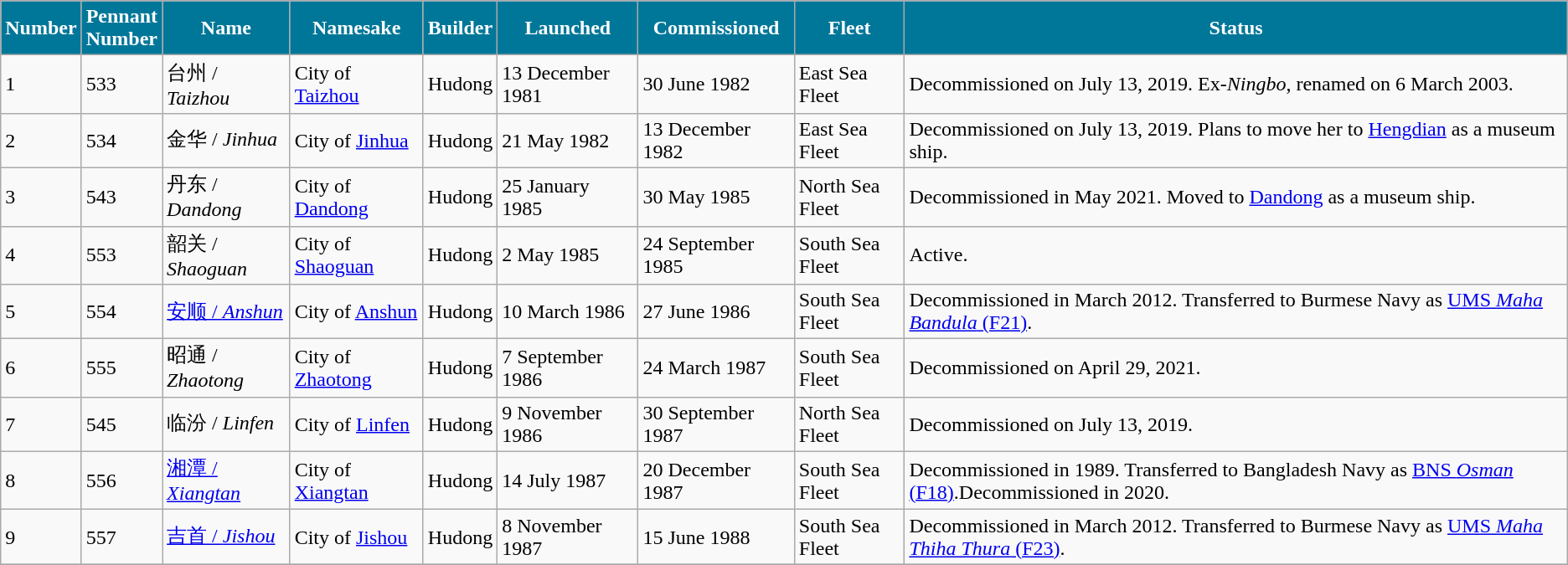<table class="wikitable">
<tr>
<th style="background:#079;color:#fff;">Number</th>
<th style="background:#079;color:#fff;">Pennant <br>Number</th>
<th style="background:#079;color:#fff;">Name</th>
<th style="background:#079;color:#fff;">Namesake</th>
<th style="background:#079;color:#fff;">Builder</th>
<th style="background:#079;color:#fff;">Launched</th>
<th style="background:#079;color:#fff;">Commissioned</th>
<th style="background:#079;color:#fff;">Fleet</th>
<th style="background:#079;color:#fff;">Status</th>
</tr>
<tr>
<td>1</td>
<td>533</td>
<td>台州 / <em>Taizhou</em></td>
<td>City of <a href='#'>Taizhou</a></td>
<td>Hudong</td>
<td>13 December 1981</td>
<td>30 June 1982</td>
<td>East Sea Fleet</td>
<td>Decommissioned on July 13, 2019. Ex-<em>Ningbo</em>, renamed on 6 March 2003.</td>
</tr>
<tr>
<td>2</td>
<td>534</td>
<td>金华 / <em>Jinhua</em></td>
<td>City of <a href='#'>Jinhua</a></td>
<td>Hudong</td>
<td>21 May 1982</td>
<td>13 December 1982</td>
<td>East Sea Fleet</td>
<td>Decommissioned on July 13, 2019. Plans to move her to <a href='#'>Hengdian</a> as a museum ship.</td>
</tr>
<tr>
<td>3</td>
<td>543</td>
<td>丹东 / <em>Dandong</em></td>
<td>City of <a href='#'>Dandong</a></td>
<td>Hudong</td>
<td>25 January 1985</td>
<td>30 May 1985</td>
<td>North Sea Fleet</td>
<td>Decommissioned in May 2021. Moved to <a href='#'>Dandong</a> as a museum ship.</td>
</tr>
<tr>
<td>4</td>
<td>553</td>
<td>韶关 / <em>Shaoguan</em></td>
<td>City of <a href='#'>Shaoguan</a></td>
<td>Hudong</td>
<td>2 May 1985</td>
<td>24 September 1985</td>
<td>South Sea Fleet</td>
<td>Active.</td>
</tr>
<tr>
<td>5</td>
<td>554</td>
<td><a href='#'>安顺 / <em>Anshun</em></a></td>
<td>City of <a href='#'>Anshun</a></td>
<td>Hudong</td>
<td>10 March 1986</td>
<td>27 June 1986</td>
<td>South Sea Fleet</td>
<td>Decommissioned in March 2012. Transferred to Burmese Navy as <a href='#'>UMS <em>Maha Bandula</em> (F21)</a>.</td>
</tr>
<tr>
<td>6</td>
<td>555</td>
<td>昭通 /  <em>Zhaotong</em></td>
<td>City of <a href='#'>Zhaotong</a></td>
<td>Hudong</td>
<td>7 September 1986</td>
<td>24 March 1987</td>
<td>South Sea Fleet</td>
<td>Decommissioned on April 29, 2021.</td>
</tr>
<tr>
<td>7</td>
<td>545</td>
<td>临汾 /  <em>Linfen</em></td>
<td>City of <a href='#'>Linfen</a></td>
<td>Hudong</td>
<td>9 November 1986</td>
<td>30 September 1987</td>
<td>North Sea Fleet</td>
<td>Decommissioned on July 13, 2019.</td>
</tr>
<tr>
<td>8</td>
<td>556</td>
<td><a href='#'>湘潭 / <em>Xiangtan</em></a></td>
<td>City of <a href='#'>Xiangtan</a></td>
<td>Hudong</td>
<td>14 July 1987</td>
<td>20 December 1987</td>
<td>South Sea Fleet</td>
<td>Decommissioned in 1989. Transferred to Bangladesh Navy as <a href='#'>BNS <em>Osman</em> (F18)</a>.Decommissioned in 2020.</td>
</tr>
<tr>
<td>9</td>
<td>557</td>
<td><a href='#'>吉首 / <em>Jishou</em></a></td>
<td>City of <a href='#'>Jishou</a></td>
<td>Hudong</td>
<td>8 November 1987</td>
<td>15 June 1988</td>
<td>South Sea Fleet</td>
<td>Decommissioned in March 2012. Transferred to Burmese Navy as <a href='#'>UMS <em>Maha Thiha Thura</em> (F23)</a>.</td>
</tr>
<tr>
</tr>
</table>
